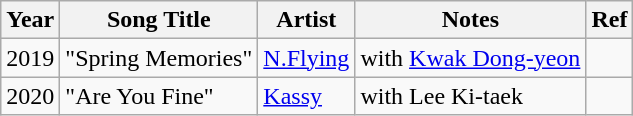<table class="wikitable">
<tr>
<th>Year</th>
<th>Song Title</th>
<th>Artist</th>
<th>Notes</th>
<th>Ref</th>
</tr>
<tr>
<td>2019</td>
<td>"Spring Memories"</td>
<td><a href='#'>N.Flying</a></td>
<td>with <a href='#'>Kwak Dong-yeon</a></td>
<td></td>
</tr>
<tr>
<td>2020</td>
<td>"Are You Fine"</td>
<td><a href='#'>Kassy</a></td>
<td>with Lee Ki-taek</td>
<td></td>
</tr>
</table>
